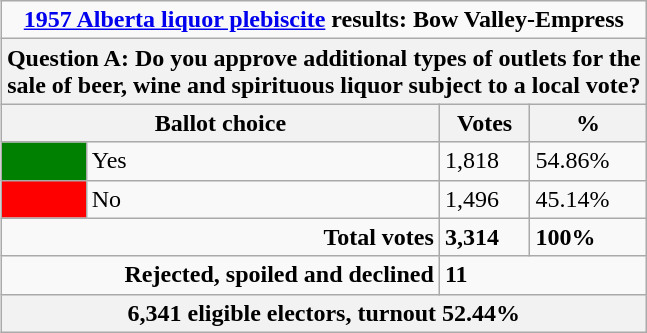<table class="wikitable" align=right>
<tr>
<td colspan=4 align=center><strong><a href='#'>1957 Alberta liquor plebiscite</a> results: Bow Valley-Empress</strong></td>
</tr>
<tr>
<th colspan=4>Question A: Do you approve additional types of outlets for the<br> sale of beer, wine and spirituous liquor subject to a local vote?</th>
</tr>
<tr>
<th colspan=2>Ballot choice</th>
<th>Votes</th>
<th>%</th>
</tr>
<tr>
<td bgcolor=green></td>
<td>Yes</td>
<td>1,818</td>
<td>54.86%</td>
</tr>
<tr>
<td bgcolor=red></td>
<td>No</td>
<td>1,496</td>
<td>45.14%</td>
</tr>
<tr>
<td align=right colspan=2><strong>Total votes</strong></td>
<td><strong>3,314</strong></td>
<td><strong>100%</strong></td>
</tr>
<tr>
<td align=right colspan=2><strong>Rejected, spoiled and declined</strong></td>
<td colspan=2><strong>11</strong></td>
</tr>
<tr>
<th colspan=4>6,341 eligible electors, turnout 52.44%</th>
</tr>
</table>
